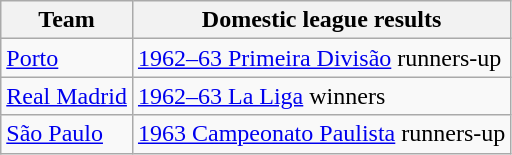<table class= "wikitable">
<tr>
<th>Team</th>
<th>Domestic league results</th>
</tr>
<tr>
<td> <a href='#'>Porto</a></td>
<td><a href='#'>1962–63 Primeira Divisão</a> runners-up</td>
</tr>
<tr>
<td> <a href='#'>Real Madrid</a></td>
<td><a href='#'>1962–63 La Liga</a> winners</td>
</tr>
<tr>
<td> <a href='#'>São Paulo</a></td>
<td><a href='#'>1963 Campeonato Paulista</a> runners-up</td>
</tr>
</table>
